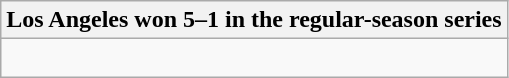<table class="wikitable collapsible collapsed">
<tr>
<th>Los Angeles won 5–1 in the regular-season series</th>
</tr>
<tr>
<td><br>




</td>
</tr>
</table>
